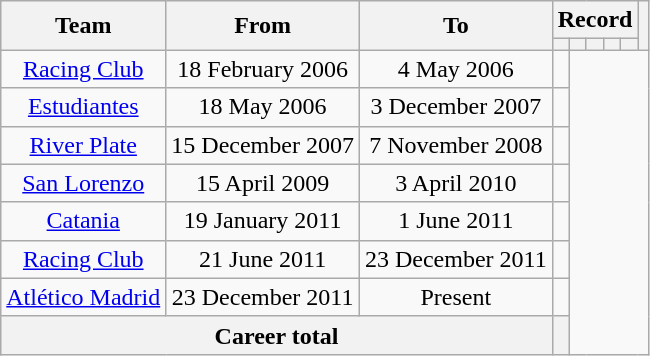<table class="wikitable" style="text-align: center">
<tr>
<th rowspan="2">Team</th>
<th rowspan="2">From</th>
<th rowspan="2">To</th>
<th colspan=5>Record</th>
<th rowspan="2"></th>
</tr>
<tr>
<th></th>
<th></th>
<th></th>
<th></th>
<th></th>
</tr>
<tr>
<td><a href='#'>Racing Club</a></td>
<td>18 February 2006</td>
<td>4 May 2006<br></td>
<td></td>
</tr>
<tr>
<td><a href='#'>Estudiantes</a></td>
<td>18 May 2006</td>
<td>3 December 2007<br></td>
<td></td>
</tr>
<tr>
<td><a href='#'>River Plate</a></td>
<td>15 December 2007</td>
<td>7 November 2008<br></td>
<td></td>
</tr>
<tr>
<td><a href='#'>San Lorenzo</a></td>
<td>15 April 2009</td>
<td>3 April 2010<br></td>
<td></td>
</tr>
<tr>
<td><a href='#'>Catania</a></td>
<td>19 January 2011</td>
<td>1 June 2011<br></td>
<td></td>
</tr>
<tr>
<td><a href='#'>Racing Club</a></td>
<td>21 June 2011</td>
<td>23 December 2011<br></td>
<td></td>
</tr>
<tr>
<td><a href='#'>Atlético Madrid</a></td>
<td>23 December 2011</td>
<td>Present<br></td>
<td></td>
</tr>
<tr>
<th colspan="3">Career total<br></th>
<th></th>
</tr>
</table>
